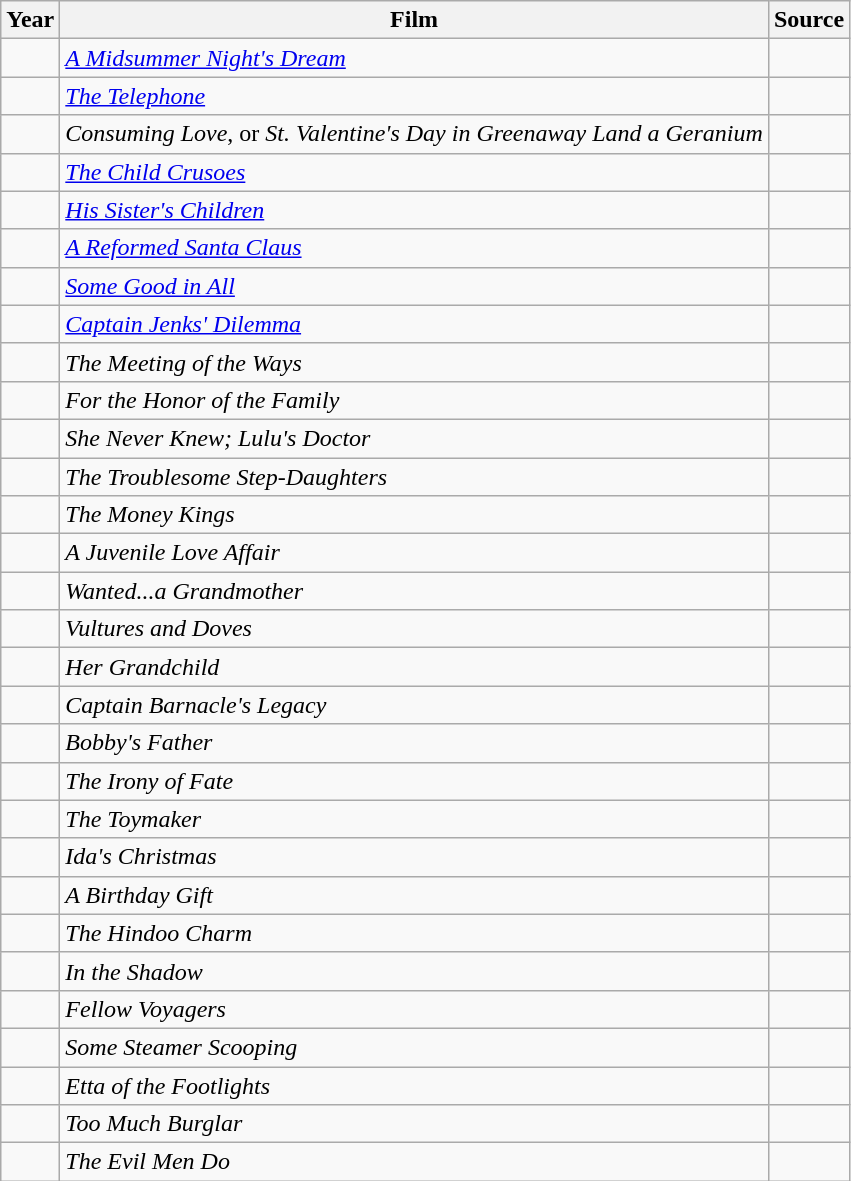<table class="wikitable sortable">
<tr>
<th>Year</th>
<th>Film</th>
<th>Source</th>
</tr>
<tr>
<td></td>
<td><em><a href='#'>A Midsummer Night's Dream</a></em></td>
<td></td>
</tr>
<tr>
<td></td>
<td><em><a href='#'>The Telephone</a></em></td>
<td></td>
</tr>
<tr>
<td></td>
<td><em>Consuming Love</em>, or <em>St. Valentine's Day in Greenaway Land a Geranium</em></td>
<td></td>
</tr>
<tr>
<td></td>
<td><em><a href='#'>The Child Crusoes</a></em></td>
<td></td>
</tr>
<tr>
<td></td>
<td><em><a href='#'>His Sister's Children</a></em></td>
<td></td>
</tr>
<tr>
<td></td>
<td><em><a href='#'>A Reformed Santa Claus</a></em></td>
<td></td>
</tr>
<tr>
<td></td>
<td><em><a href='#'>Some Good in All</a></em></td>
<td></td>
</tr>
<tr>
<td></td>
<td><em><a href='#'>Captain Jenks' Dilemma</a></em></td>
<td></td>
</tr>
<tr>
<td></td>
<td><em>The Meeting of the Ways</em></td>
<td></td>
</tr>
<tr>
<td></td>
<td><em>For the Honor of the Family</em></td>
<td></td>
</tr>
<tr>
<td></td>
<td><em>She Never Knew; Lulu's Doctor</em></td>
<td></td>
</tr>
<tr>
<td></td>
<td><em>The Troublesome Step-Daughters</em></td>
<td></td>
</tr>
<tr>
<td></td>
<td><em>The Money Kings</em></td>
<td></td>
</tr>
<tr>
<td></td>
<td><em>A Juvenile Love Affair</em></td>
<td></td>
</tr>
<tr>
<td></td>
<td><em>Wanted...a Grandmother</em></td>
<td></td>
</tr>
<tr>
<td></td>
<td><em>Vultures and Doves</em></td>
<td></td>
</tr>
<tr>
<td></td>
<td><em>Her Grandchild</em></td>
<td></td>
</tr>
<tr>
<td></td>
<td><em>Captain Barnacle's Legacy</em></td>
<td></td>
</tr>
<tr>
<td></td>
<td><em>Bobby's Father</em></td>
<td></td>
</tr>
<tr>
<td></td>
<td><em>The Irony of Fate</em></td>
<td></td>
</tr>
<tr>
<td></td>
<td><em>The Toymaker</em></td>
<td></td>
</tr>
<tr>
<td></td>
<td><em>Ida's Christmas</em></td>
<td></td>
</tr>
<tr>
<td></td>
<td><em>A Birthday Gift</em></td>
<td></td>
</tr>
<tr>
<td></td>
<td><em>The Hindoo Charm</em></td>
<td></td>
</tr>
<tr>
<td></td>
<td><em>In the Shadow</em></td>
<td></td>
</tr>
<tr>
<td></td>
<td><em>Fellow Voyagers</em></td>
<td></td>
</tr>
<tr>
<td></td>
<td><em>Some Steamer Scooping</em></td>
<td></td>
</tr>
<tr>
<td></td>
<td><em>Etta of the Footlights</em></td>
<td></td>
</tr>
<tr>
<td></td>
<td><em>Too Much Burglar</em></td>
<td></td>
</tr>
<tr>
<td></td>
<td><em>The Evil Men Do</em></td>
<td></td>
</tr>
</table>
